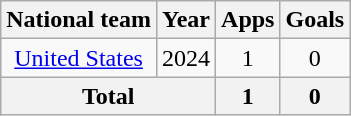<table class="wikitable" style="text-align:center">
<tr>
<th>National team</th>
<th>Year</th>
<th>Apps</th>
<th>Goals</th>
</tr>
<tr>
<td rowspan="1"><a href='#'>United States</a></td>
<td>2024</td>
<td>1</td>
<td>0</td>
</tr>
<tr>
<th colspan="2">Total</th>
<th>1</th>
<th>0</th>
</tr>
</table>
